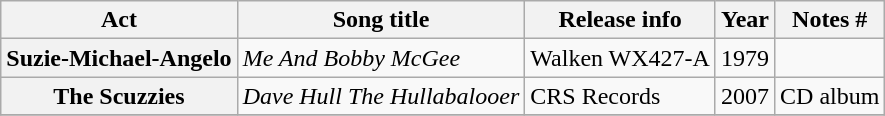<table class="wikitable plainrowheaders sortable">
<tr>
<th scope="col">Act</th>
<th scope="col">Song title</th>
<th scope="col">Release info</th>
<th scope="col">Year</th>
<th scope="col" class="unsortable">Notes #</th>
</tr>
<tr>
<th scope="row">Suzie-Michael-Angelo</th>
<td><em>Me And Bobby McGee</em></td>
<td>Walken WX427-A</td>
<td>1979</td>
<td></td>
</tr>
<tr>
<th scope="row">The Scuzzies</th>
<td><em>Dave Hull The Hullabalooer</em></td>
<td>CRS Records</td>
<td>2007</td>
<td>CD album</td>
</tr>
<tr>
</tr>
</table>
